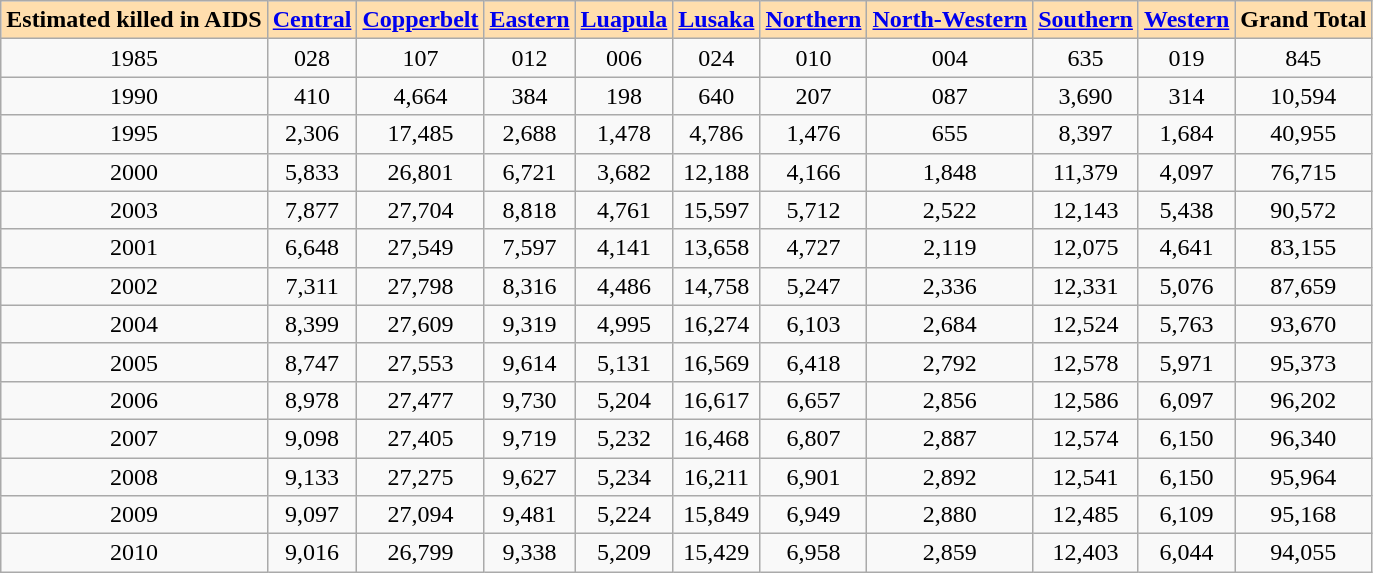<table class="wikitable sortable collapsible" style="text-align: center;">
<tr>
<th style="background:navajowhite;">Estimated killed in AIDS</th>
<th style="background:navajowhite;"><a href='#'>Central</a></th>
<th style="background:navajowhite;"><a href='#'>Copperbelt</a></th>
<th style="background:navajowhite;"><a href='#'>Eastern</a></th>
<th style="background:navajowhite;"><a href='#'>Luapula</a></th>
<th style="background:navajowhite;"><a href='#'>Lusaka</a></th>
<th style="background:navajowhite;"><a href='#'>Northern</a></th>
<th style="background:navajowhite;"><a href='#'>North-Western</a></th>
<th style="background:navajowhite;"><a href='#'>Southern</a></th>
<th style="background:navajowhite;"><a href='#'>Western</a></th>
<th style="background:navajowhite;">Grand Total</th>
</tr>
<tr>
<td>1985</td>
<td>028</td>
<td>107</td>
<td>012</td>
<td>006</td>
<td>024</td>
<td>010</td>
<td>004</td>
<td>635</td>
<td>019</td>
<td>845</td>
</tr>
<tr>
<td>1990</td>
<td>410</td>
<td>4,664</td>
<td>384</td>
<td>198</td>
<td>640</td>
<td>207</td>
<td>087</td>
<td>3,690</td>
<td>314</td>
<td>10,594</td>
</tr>
<tr>
<td>1995</td>
<td>2,306</td>
<td>17,485</td>
<td>2,688</td>
<td>1,478</td>
<td>4,786</td>
<td>1,476</td>
<td>655</td>
<td>8,397</td>
<td>1,684</td>
<td>40,955</td>
</tr>
<tr>
<td>2000</td>
<td>5,833</td>
<td>26,801</td>
<td>6,721</td>
<td>3,682</td>
<td>12,188</td>
<td>4,166</td>
<td>1,848</td>
<td>11,379</td>
<td>4,097</td>
<td>76,715</td>
</tr>
<tr>
<td>2003</td>
<td>7,877</td>
<td>27,704</td>
<td>8,818</td>
<td>4,761</td>
<td>15,597</td>
<td>5,712</td>
<td>2,522</td>
<td>12,143</td>
<td>5,438</td>
<td>90,572</td>
</tr>
<tr>
<td>2001</td>
<td>6,648</td>
<td>27,549</td>
<td>7,597</td>
<td>4,141</td>
<td>13,658</td>
<td>4,727</td>
<td>2,119</td>
<td>12,075</td>
<td>4,641</td>
<td>83,155</td>
</tr>
<tr>
<td>2002</td>
<td>7,311</td>
<td>27,798</td>
<td>8,316</td>
<td>4,486</td>
<td>14,758</td>
<td>5,247</td>
<td>2,336</td>
<td>12,331</td>
<td>5,076</td>
<td>87,659</td>
</tr>
<tr>
<td>2004</td>
<td>8,399</td>
<td>27,609</td>
<td>9,319</td>
<td>4,995</td>
<td>16,274</td>
<td>6,103</td>
<td>2,684</td>
<td>12,524</td>
<td>5,763</td>
<td>93,670</td>
</tr>
<tr>
<td>2005</td>
<td>8,747</td>
<td>27,553</td>
<td>9,614</td>
<td>5,131</td>
<td>16,569</td>
<td>6,418</td>
<td>2,792</td>
<td>12,578</td>
<td>5,971</td>
<td>95,373</td>
</tr>
<tr>
<td>2006</td>
<td>8,978</td>
<td>27,477</td>
<td>9,730</td>
<td>5,204</td>
<td>16,617</td>
<td>6,657</td>
<td>2,856</td>
<td>12,586</td>
<td>6,097</td>
<td>96,202</td>
</tr>
<tr>
<td>2007</td>
<td>9,098</td>
<td>27,405</td>
<td>9,719</td>
<td>5,232</td>
<td>16,468</td>
<td>6,807</td>
<td>2,887</td>
<td>12,574</td>
<td>6,150</td>
<td>96,340</td>
</tr>
<tr>
<td>2008</td>
<td>9,133</td>
<td>27,275</td>
<td>9,627</td>
<td>5,234</td>
<td>16,211</td>
<td>6,901</td>
<td>2,892</td>
<td>12,541</td>
<td>6,150</td>
<td>95,964</td>
</tr>
<tr>
<td>2009</td>
<td>9,097</td>
<td>27,094</td>
<td>9,481</td>
<td>5,224</td>
<td>15,849</td>
<td>6,949</td>
<td>2,880</td>
<td>12,485</td>
<td>6,109</td>
<td>95,168</td>
</tr>
<tr>
<td>2010</td>
<td>9,016</td>
<td>26,799</td>
<td>9,338</td>
<td>5,209</td>
<td>15,429</td>
<td>6,958</td>
<td>2,859</td>
<td>12,403</td>
<td>6,044</td>
<td>94,055</td>
</tr>
</table>
